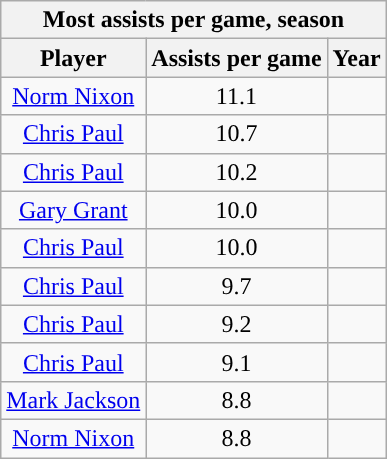<table class="wikitable sortable" style="text-align:center">
<tr>
<th colspan="3">Most assists per game, season</th>
</tr>
<tr>
<th>Player</th>
<th>Assists per game</th>
<th>Year</th>
</tr>
<tr>
<td><a href='#'>Norm Nixon</a></td>
<td>11.1</td>
<td></td>
</tr>
<tr>
<td><a href='#'>Chris Paul</a></td>
<td>10.7</td>
<td></td>
</tr>
<tr>
<td><a href='#'>Chris Paul</a></td>
<td>10.2</td>
<td></td>
</tr>
<tr>
<td><a href='#'>Gary Grant</a></td>
<td>10.0</td>
<td></td>
</tr>
<tr>
<td><a href='#'>Chris Paul</a></td>
<td>10.0</td>
<td></td>
</tr>
<tr>
<td><a href='#'>Chris Paul</a></td>
<td>9.7</td>
<td></td>
</tr>
<tr>
<td><a href='#'>Chris Paul</a></td>
<td>9.2</td>
<td></td>
</tr>
<tr>
<td><a href='#'>Chris Paul</a></td>
<td>9.1</td>
<td></td>
</tr>
<tr>
<td><a href='#'>Mark Jackson</a></td>
<td>8.8</td>
<td></td>
</tr>
<tr>
<td><a href='#'>Norm Nixon</a></td>
<td>8.8</td>
<td></td>
</tr>
</table>
